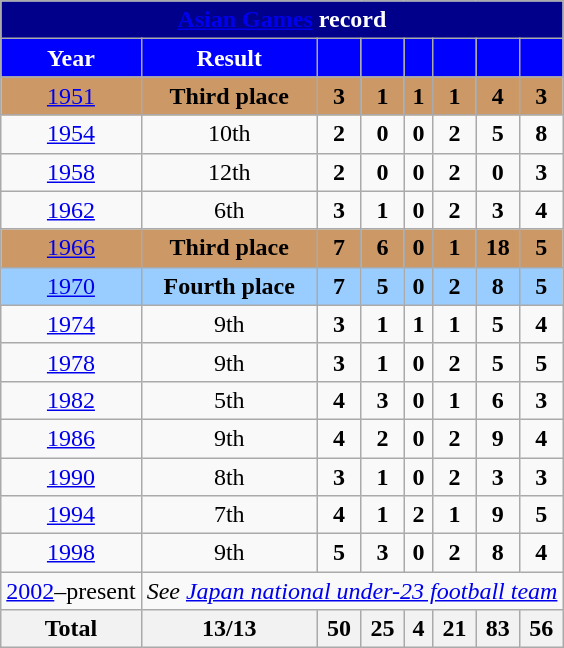<table class="wikitable" style="text-align: center;">
<tr>
<th colspan="8"style=background:darkblue;color:white><a href='#'>Asian Games</a> record</th>
</tr>
<tr>
<th style=background:blue;color:white>Year</th>
<th style=background:blue;color:white>Result</th>
<th style=background:blue;color:white></th>
<th style=background:blue;color:white></th>
<th style=background:blue;color:white></th>
<th style=background:blue;color:white></th>
<th style=background:blue;color:white></th>
<th style=background:blue;color:white></th>
</tr>
<tr style="background:#c96;">
<td> <a href='#'>1951</a></td>
<td><strong>Third place</strong></td>
<td><strong>3</strong></td>
<td><strong>1</strong></td>
<td><strong>1</strong></td>
<td><strong>1</strong></td>
<td><strong>4</strong></td>
<td><strong>3</strong></td>
</tr>
<tr>
<td> <a href='#'>1954</a></td>
<td>10th</td>
<td><strong>2</strong></td>
<td><strong>0</strong></td>
<td><strong>0</strong></td>
<td><strong>2</strong></td>
<td><strong>5</strong></td>
<td><strong>8</strong></td>
</tr>
<tr>
<td> <a href='#'>1958</a></td>
<td>12th</td>
<td><strong>2</strong></td>
<td><strong>0</strong></td>
<td><strong>0</strong></td>
<td><strong>2</strong></td>
<td><strong>0</strong></td>
<td><strong>3</strong></td>
</tr>
<tr>
<td> <a href='#'>1962</a></td>
<td>6th</td>
<td><strong>3</strong></td>
<td><strong>1</strong></td>
<td><strong>0</strong></td>
<td><strong>2</strong></td>
<td><strong>3</strong></td>
<td><strong>4</strong></td>
</tr>
<tr style="background:#c96;">
<td> <a href='#'>1966</a></td>
<td><strong>Third place</strong></td>
<td><strong>7</strong></td>
<td><strong>6</strong></td>
<td><strong>0</strong></td>
<td><strong>1</strong></td>
<td><strong>18</strong></td>
<td><strong>5</strong></td>
</tr>
<tr style="background:#9acdff;">
<td> <a href='#'>1970</a></td>
<td><strong>Fourth place</strong></td>
<td><strong>7</strong></td>
<td><strong>5</strong></td>
<td><strong>0</strong></td>
<td><strong>2</strong></td>
<td><strong>8</strong></td>
<td><strong>5</strong></td>
</tr>
<tr>
<td> <a href='#'>1974</a></td>
<td>9th</td>
<td><strong>3</strong></td>
<td><strong>1</strong></td>
<td><strong>1</strong></td>
<td><strong>1</strong></td>
<td><strong>5</strong></td>
<td><strong>4</strong></td>
</tr>
<tr>
<td> <a href='#'>1978</a></td>
<td>9th</td>
<td><strong>3</strong></td>
<td><strong>1</strong></td>
<td><strong>0</strong></td>
<td><strong>2</strong></td>
<td><strong>5</strong></td>
<td><strong>5</strong></td>
</tr>
<tr>
<td> <a href='#'>1982</a></td>
<td>5th</td>
<td><strong>4</strong></td>
<td><strong>3</strong></td>
<td><strong>0</strong></td>
<td><strong>1</strong></td>
<td><strong>6</strong></td>
<td><strong>3</strong></td>
</tr>
<tr>
<td> <a href='#'>1986</a></td>
<td>9th</td>
<td><strong>4</strong></td>
<td><strong>2</strong></td>
<td><strong>0</strong></td>
<td><strong>2</strong></td>
<td><strong>9</strong></td>
<td><strong>4</strong></td>
</tr>
<tr>
<td> <a href='#'>1990</a></td>
<td>8th</td>
<td><strong>3</strong></td>
<td><strong>1</strong></td>
<td><strong>0</strong></td>
<td><strong>2</strong></td>
<td><strong>3</strong></td>
<td><strong>3</strong></td>
</tr>
<tr>
<td> <a href='#'>1994</a></td>
<td>7th</td>
<td><strong>4</strong></td>
<td><strong>1</strong></td>
<td><strong>2</strong></td>
<td><strong>1</strong></td>
<td><strong>9</strong></td>
<td><strong>5</strong></td>
</tr>
<tr>
<td> <a href='#'>1998</a></td>
<td>9th</td>
<td><strong>5</strong></td>
<td><strong>3</strong></td>
<td><strong>0</strong></td>
<td><strong>2</strong></td>
<td><strong>8</strong></td>
<td><strong>4</strong></td>
</tr>
<tr>
<td><a href='#'>2002</a>–present</td>
<td colspan=8><em>See <a href='#'>Japan national under-23 football team</a></em></td>
</tr>
<tr>
<th>Total</th>
<th>13/13</th>
<th>50</th>
<th>25</th>
<th>4</th>
<th>21</th>
<th>83</th>
<th>56</th>
</tr>
</table>
